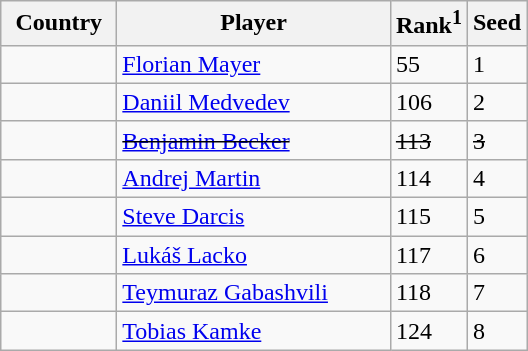<table class="sortable wikitable">
<tr>
<th width="70">Country</th>
<th width="175">Player</th>
<th>Rank<sup>1</sup></th>
<th>Seed</th>
</tr>
<tr>
<td></td>
<td><a href='#'>Florian Mayer</a></td>
<td>55</td>
<td>1</td>
</tr>
<tr>
<td></td>
<td><a href='#'>Daniil Medvedev</a></td>
<td>106</td>
<td>2</td>
</tr>
<tr>
<td></td>
<td><s><a href='#'>Benjamin Becker</a></s></td>
<td><s>113</s></td>
<td><s>3</s></td>
</tr>
<tr>
<td></td>
<td><a href='#'>Andrej Martin</a></td>
<td>114</td>
<td>4</td>
</tr>
<tr>
<td></td>
<td><a href='#'>Steve Darcis</a></td>
<td>115</td>
<td>5</td>
</tr>
<tr>
<td></td>
<td><a href='#'>Lukáš Lacko</a></td>
<td>117</td>
<td>6</td>
</tr>
<tr>
<td></td>
<td><a href='#'>Teymuraz Gabashvili</a></td>
<td>118</td>
<td>7</td>
</tr>
<tr>
<td></td>
<td><a href='#'>Tobias Kamke</a></td>
<td>124</td>
<td>8</td>
</tr>
</table>
